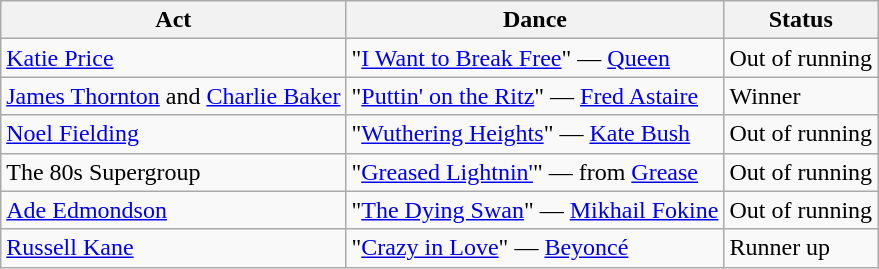<table class="wikitable">
<tr>
<th>Act</th>
<th>Dance</th>
<th>Status</th>
</tr>
<tr>
<td><a href='#'>Katie Price</a></td>
<td>"<a href='#'>I Want to Break Free</a>" — <a href='#'>Queen</a></td>
<td>Out of running</td>
</tr>
<tr>
<td><a href='#'>James Thornton</a> and <a href='#'>Charlie Baker</a></td>
<td>"<a href='#'>Puttin' on the Ritz</a>" — <a href='#'>Fred Astaire</a></td>
<td>Winner</td>
</tr>
<tr>
<td><a href='#'>Noel Fielding</a></td>
<td>"<a href='#'>Wuthering Heights</a>" — <a href='#'>Kate Bush</a></td>
<td>Out of running</td>
</tr>
<tr>
<td>The 80s Supergroup</td>
<td>"<a href='#'>Greased Lightnin'</a>" — from <a href='#'>Grease</a></td>
<td>Out of running</td>
</tr>
<tr>
<td><a href='#'>Ade Edmondson</a></td>
<td>"<a href='#'>The Dying Swan</a>" — <a href='#'>Mikhail Fokine</a></td>
<td>Out of running</td>
</tr>
<tr>
<td><a href='#'>Russell Kane</a></td>
<td>"<a href='#'>Crazy in Love</a>" — <a href='#'>Beyoncé</a></td>
<td>Runner up</td>
</tr>
</table>
